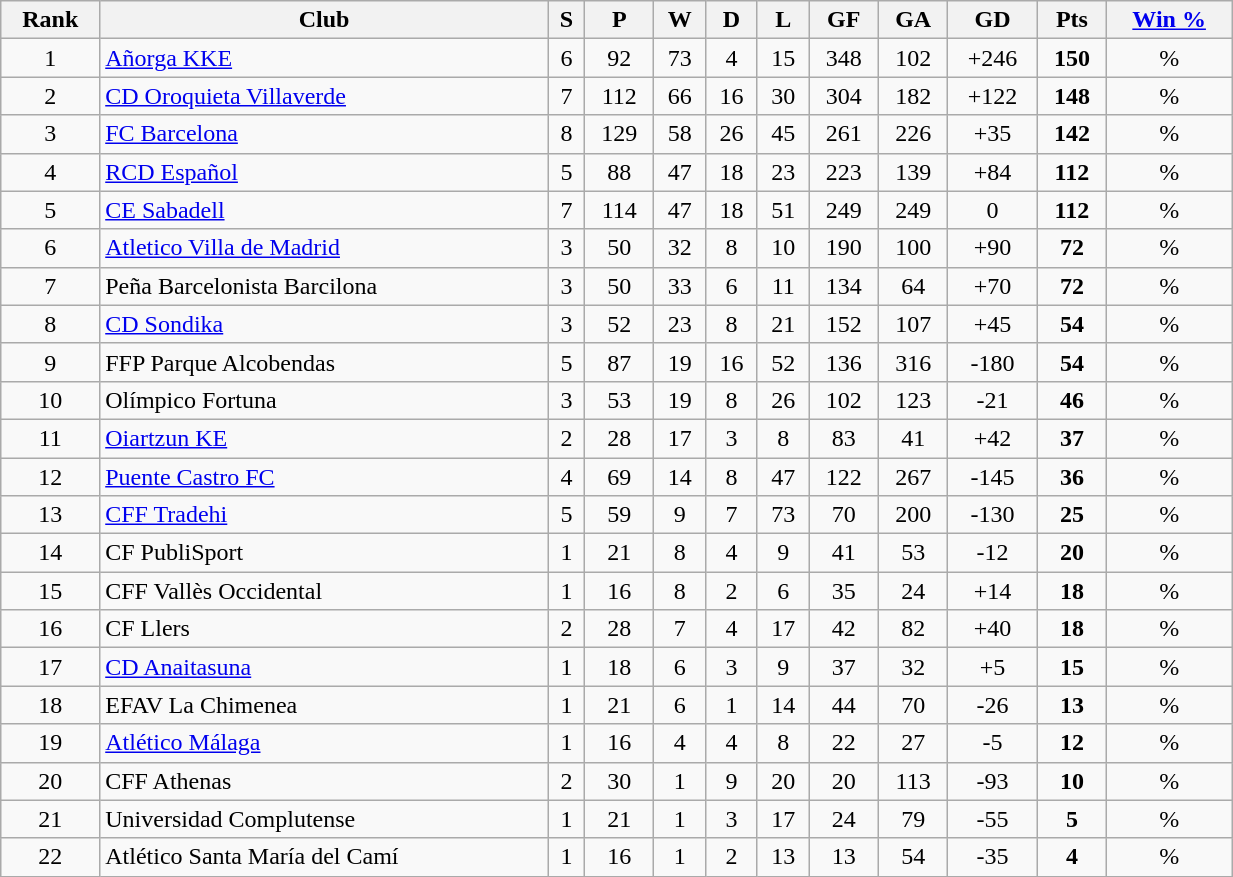<table class="wikitable sortable" style="width:65%; text-align: center;">
<tr>
<th>Rank</th>
<th>Club</th>
<th>S</th>
<th>P</th>
<th>W</th>
<th>D</th>
<th>L</th>
<th>GF</th>
<th>GA</th>
<th>GD</th>
<th>Pts</th>
<th><a href='#'>Win %</a></th>
</tr>
<tr>
<td align=center>1</td>
<td align=left><a href='#'>Añorga KKE</a></td>
<td>6</td>
<td>92</td>
<td>73</td>
<td>4</td>
<td>15</td>
<td>348</td>
<td>102</td>
<td>+246</td>
<td><strong>150</strong></td>
<td>%</td>
</tr>
<tr>
<td align=center>2</td>
<td align=left><a href='#'>CD Oroquieta Villaverde</a></td>
<td>7</td>
<td>112</td>
<td>66</td>
<td>16</td>
<td>30</td>
<td>304</td>
<td>182</td>
<td>+122</td>
<td><strong>148</strong></td>
<td>%</td>
</tr>
<tr>
<td align=center>3</td>
<td align=left><a href='#'>FC Barcelona</a></td>
<td>8</td>
<td>129</td>
<td>58</td>
<td>26</td>
<td>45</td>
<td>261</td>
<td>226</td>
<td>+35</td>
<td><strong>142</strong></td>
<td>%</td>
</tr>
<tr>
<td align=center>4</td>
<td align=left><a href='#'>RCD Español</a></td>
<td>5</td>
<td>88</td>
<td>47</td>
<td>18</td>
<td>23</td>
<td>223</td>
<td>139</td>
<td>+84</td>
<td><strong>112</strong></td>
<td>%</td>
</tr>
<tr>
<td align=center>5</td>
<td align=left><a href='#'>CE Sabadell</a></td>
<td>7</td>
<td>114</td>
<td>47</td>
<td>18</td>
<td>51</td>
<td>249</td>
<td>249</td>
<td>0</td>
<td><strong>112</strong></td>
<td>%</td>
</tr>
<tr>
<td align=center>6</td>
<td align=left><a href='#'>Atletico Villa de Madrid</a></td>
<td>3</td>
<td>50</td>
<td>32</td>
<td>8</td>
<td>10</td>
<td>190</td>
<td>100</td>
<td>+90</td>
<td><strong>72</strong></td>
<td>%</td>
</tr>
<tr>
<td align=center>7</td>
<td align=left>Peña Barcelonista Barcilona</td>
<td>3</td>
<td>50</td>
<td>33</td>
<td>6</td>
<td>11</td>
<td>134</td>
<td>64</td>
<td>+70</td>
<td><strong>72</strong></td>
<td>%</td>
</tr>
<tr>
<td align=center>8</td>
<td align=left><a href='#'>CD Sondika</a></td>
<td>3</td>
<td>52</td>
<td>23</td>
<td>8</td>
<td>21</td>
<td>152</td>
<td>107</td>
<td>+45</td>
<td><strong>54</strong></td>
<td>%</td>
</tr>
<tr>
<td align=center>9</td>
<td align=left>FFP Parque Alcobendas</td>
<td>5</td>
<td>87</td>
<td>19</td>
<td>16</td>
<td>52</td>
<td>136</td>
<td>316</td>
<td>-180</td>
<td><strong>54</strong></td>
<td>%</td>
</tr>
<tr>
<td align=center>10</td>
<td align=left>Olímpico Fortuna</td>
<td>3</td>
<td>53</td>
<td>19</td>
<td>8</td>
<td>26</td>
<td>102</td>
<td>123</td>
<td>-21</td>
<td><strong>46</strong></td>
<td>%</td>
</tr>
<tr>
<td align=center>11</td>
<td align=left><a href='#'>Oiartzun KE</a></td>
<td>2</td>
<td>28</td>
<td>17</td>
<td>3</td>
<td>8</td>
<td>83</td>
<td>41</td>
<td>+42</td>
<td><strong>37</strong></td>
<td>%</td>
</tr>
<tr>
<td align=center>12</td>
<td align=left><a href='#'>Puente Castro FC</a></td>
<td>4</td>
<td>69</td>
<td>14</td>
<td>8</td>
<td>47</td>
<td>122</td>
<td>267</td>
<td>-145</td>
<td><strong>36</strong></td>
<td>%</td>
</tr>
<tr>
<td align=center>13</td>
<td align=left><a href='#'>CFF Tradehi</a></td>
<td>5</td>
<td>59</td>
<td>9</td>
<td>7</td>
<td>73</td>
<td>70</td>
<td>200</td>
<td>-130</td>
<td><strong>25</strong></td>
<td>%</td>
</tr>
<tr>
<td align=center>14</td>
<td align=left>CF PubliSport</td>
<td>1</td>
<td>21</td>
<td>8</td>
<td>4</td>
<td>9</td>
<td>41</td>
<td>53</td>
<td>-12</td>
<td><strong>20</strong></td>
<td>%</td>
</tr>
<tr>
<td align=center>15</td>
<td align=left>CFF Vallès Occidental</td>
<td>1</td>
<td>16</td>
<td>8</td>
<td>2</td>
<td>6</td>
<td>35</td>
<td>24</td>
<td>+14</td>
<td><strong>18</strong></td>
<td>%</td>
</tr>
<tr>
<td align=center>16</td>
<td align=left>CF Llers</td>
<td>2</td>
<td>28</td>
<td>7</td>
<td>4</td>
<td>17</td>
<td>42</td>
<td>82</td>
<td>+40</td>
<td><strong>18</strong></td>
<td>%</td>
</tr>
<tr>
<td align=center>17</td>
<td align=left><a href='#'>CD Anaitasuna</a></td>
<td>1</td>
<td>18</td>
<td>6</td>
<td>3</td>
<td>9</td>
<td>37</td>
<td>32</td>
<td>+5</td>
<td><strong>15</strong></td>
<td>%</td>
</tr>
<tr>
<td align=center>18</td>
<td align=left>EFAV La Chimenea</td>
<td>1</td>
<td>21</td>
<td>6</td>
<td>1</td>
<td>14</td>
<td>44</td>
<td>70</td>
<td>-26</td>
<td><strong>13</strong></td>
<td>%</td>
</tr>
<tr>
<td align=center>19</td>
<td align=left><a href='#'>Atlético Málaga</a></td>
<td>1</td>
<td>16</td>
<td>4</td>
<td>4</td>
<td>8</td>
<td>22</td>
<td>27</td>
<td>-5</td>
<td><strong>12</strong></td>
<td>%</td>
</tr>
<tr>
<td align=center>20</td>
<td align=left>CFF Athenas</td>
<td>2</td>
<td>30</td>
<td>1</td>
<td>9</td>
<td>20</td>
<td>20</td>
<td>113</td>
<td>-93</td>
<td><strong>10</strong></td>
<td>%</td>
</tr>
<tr>
<td align=center>21</td>
<td align=left>Universidad Complutense</td>
<td>1</td>
<td>21</td>
<td>1</td>
<td>3</td>
<td>17</td>
<td>24</td>
<td>79</td>
<td>-55</td>
<td><strong>5</strong></td>
<td>%</td>
</tr>
<tr>
<td align=center>22</td>
<td align=left>Atlético Santa María del Camí</td>
<td>1</td>
<td>16</td>
<td>1</td>
<td>2</td>
<td>13</td>
<td>13</td>
<td>54</td>
<td>-35</td>
<td><strong>4</strong></td>
<td>%</td>
</tr>
</table>
